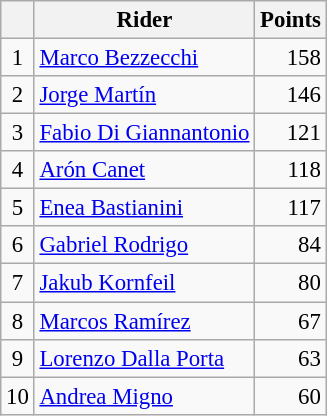<table class="wikitable" style="font-size: 95%;">
<tr>
<th></th>
<th>Rider</th>
<th>Points</th>
</tr>
<tr>
<td align=center>1</td>
<td> <a href='#'>Marco Bezzecchi</a></td>
<td align=right>158</td>
</tr>
<tr>
<td align=center>2</td>
<td> <a href='#'>Jorge Martín</a></td>
<td align=right>146</td>
</tr>
<tr>
<td align=center>3</td>
<td> <a href='#'>Fabio Di Giannantonio</a></td>
<td align=right>121</td>
</tr>
<tr>
<td align=center>4</td>
<td> <a href='#'>Arón Canet</a></td>
<td align=right>118</td>
</tr>
<tr>
<td align=center>5</td>
<td> <a href='#'>Enea Bastianini</a></td>
<td align=right>117</td>
</tr>
<tr>
<td align=center>6</td>
<td> <a href='#'>Gabriel Rodrigo</a></td>
<td align=right>84</td>
</tr>
<tr>
<td align=center>7</td>
<td> <a href='#'>Jakub Kornfeil</a></td>
<td align=right>80</td>
</tr>
<tr>
<td align=center>8</td>
<td> <a href='#'>Marcos Ramírez</a></td>
<td align=right>67</td>
</tr>
<tr>
<td align=center>9</td>
<td> <a href='#'>Lorenzo Dalla Porta</a></td>
<td align=right>63</td>
</tr>
<tr>
<td align=center>10</td>
<td> <a href='#'>Andrea Migno</a></td>
<td align=right>60</td>
</tr>
</table>
